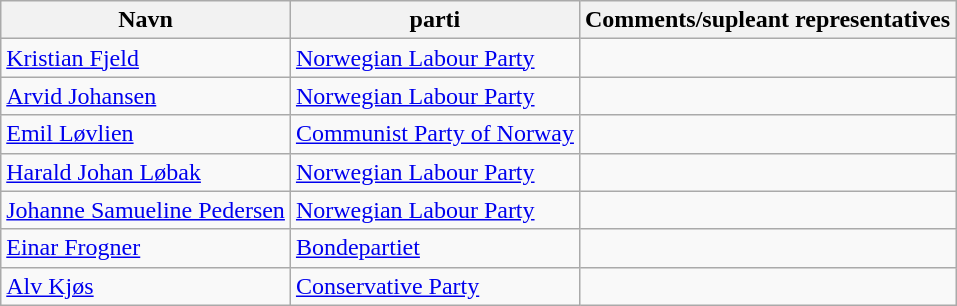<table class="wikitable">
<tr>
<th>Navn</th>
<th>parti</th>
<th>Comments/supleant representatives</th>
</tr>
<tr>
<td><a href='#'>Kristian Fjeld</a></td>
<td><a href='#'>Norwegian Labour Party</a></td>
<td></td>
</tr>
<tr>
<td><a href='#'>Arvid Johansen</a></td>
<td><a href='#'>Norwegian Labour Party</a></td>
<td></td>
</tr>
<tr>
<td><a href='#'>Emil Løvlien</a></td>
<td><a href='#'>Communist Party of Norway</a></td>
<td></td>
</tr>
<tr>
<td><a href='#'>Harald Johan Løbak</a></td>
<td><a href='#'>Norwegian Labour Party</a></td>
<td></td>
</tr>
<tr>
<td><a href='#'>Johanne Samueline Pedersen</a></td>
<td><a href='#'>Norwegian Labour Party</a></td>
<td></td>
</tr>
<tr>
<td><a href='#'>Einar Frogner</a></td>
<td><a href='#'>Bondepartiet</a></td>
<td></td>
</tr>
<tr>
<td><a href='#'>Alv Kjøs</a></td>
<td><a href='#'>Conservative Party</a></td>
<td></td>
</tr>
</table>
